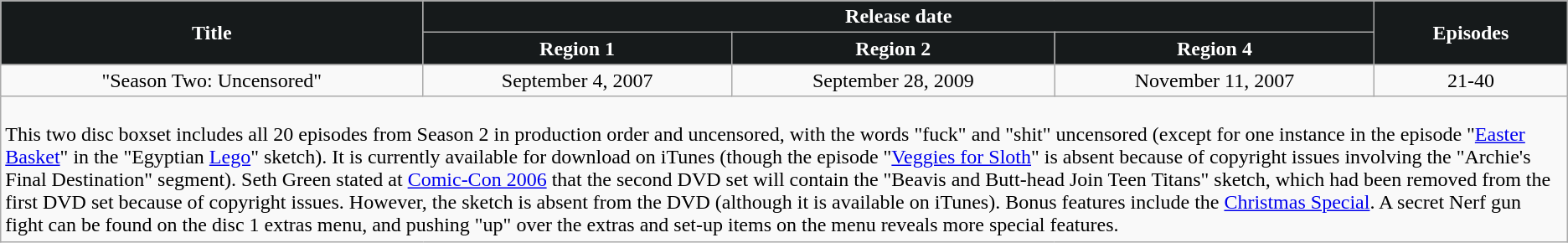<table class="wikitable">
<tr>
<th rowspan="2" style="background-color: #161a1b; color: #ffffff;">Title</th>
<th colspan="3" style="background-color: #161a1b; color: #ffffff;">Release date</th>
<th rowspan="2" style="background-color: #161a1b; color: #ffffff;">Episodes</th>
</tr>
<tr>
<th style="background-color: #161a1b; color: #ffffff;">Region 1</th>
<th style="background-color: #161a1b; color: #ffffff;">Region 2</th>
<th style="background-color: #161a1b; color: #ffffff;">Region 4</th>
</tr>
<tr style="text-align:center;">
<td>"Season Two: Uncensored"</td>
<td>September 4, 2007</td>
<td>September 28, 2009</td>
<td>November 11, 2007</td>
<td>21-40</td>
</tr>
<tr>
<td colspan="5"><br>This two disc boxset includes all 20 episodes from Season 2 in production order and uncensored, with the words "fuck" and "shit" uncensored (except for one instance in the episode "<a href='#'>Easter Basket</a>" in the "Egyptian <a href='#'>Lego</a>" sketch). It is currently available for download on iTunes (though the episode "<a href='#'>Veggies for Sloth</a>" is absent because of copyright issues involving the "Archie's Final Destination" segment). Seth Green stated at <a href='#'>Comic-Con 2006</a> that the second DVD set will contain the "Beavis and Butt-head Join Teen Titans" sketch, which had been removed from the first DVD set because of copyright issues. However, the sketch is absent from the DVD (although it is available on iTunes). Bonus features include the <a href='#'>Christmas Special</a>. A secret Nerf gun fight can be found on the disc 1 extras menu, and pushing "up" over the extras and set-up items on the menu reveals more special features.</td>
</tr>
</table>
